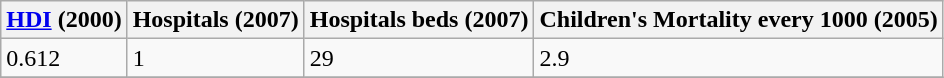<table class="wikitable" border="1">
<tr>
<th><a href='#'>HDI</a> (2000)</th>
<th>Hospitals (2007)</th>
<th>Hospitals beds (2007)</th>
<th>Children's Mortality every 1000 (2005)</th>
</tr>
<tr>
<td>0.612</td>
<td>1</td>
<td>29</td>
<td>2.9</td>
</tr>
<tr>
</tr>
</table>
